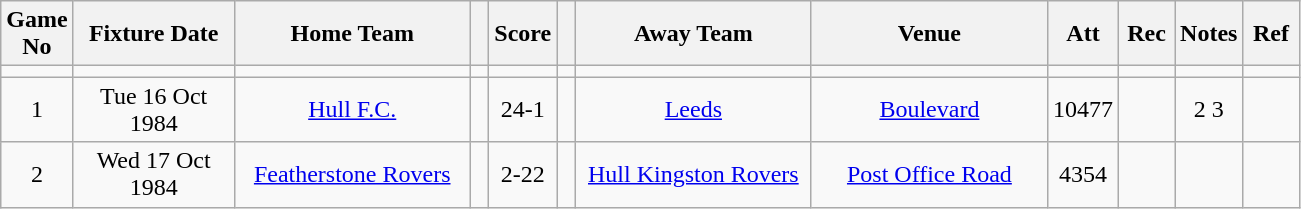<table class="wikitable" style="text-align:center;">
<tr>
<th width=20 abbr="No">Game No</th>
<th width=100 abbr="Date">Fixture Date</th>
<th width=150 abbr="Home Team">Home Team</th>
<th width=5 abbr="space"></th>
<th width=20 abbr="Score">Score</th>
<th width=5 abbr="space"></th>
<th width=150 abbr="Away Team">Away Team</th>
<th width=150 abbr="Venue">Venue</th>
<th width=30 abbr="Att">Att</th>
<th width=30 abbr="Rec">Rec</th>
<th width=20 abbr="Notes">Notes</th>
<th width=30 abbr="Ref">Ref</th>
</tr>
<tr>
<td></td>
<td></td>
<td></td>
<td></td>
<td></td>
<td></td>
<td></td>
<td></td>
<td></td>
<td></td>
<td></td>
</tr>
<tr>
<td>1</td>
<td>Tue 16 Oct 1984</td>
<td><a href='#'>Hull F.C.</a></td>
<td></td>
<td>24-1</td>
<td></td>
<td><a href='#'>Leeds</a></td>
<td><a href='#'>Boulevard</a></td>
<td>10477</td>
<td></td>
<td>2 3</td>
<td></td>
</tr>
<tr>
<td>2</td>
<td>Wed 17 Oct 1984</td>
<td><a href='#'>Featherstone Rovers</a></td>
<td></td>
<td>2-22</td>
<td></td>
<td><a href='#'>Hull Kingston Rovers</a></td>
<td><a href='#'>Post Office Road</a></td>
<td>4354</td>
<td></td>
<td></td>
<td></td>
</tr>
</table>
